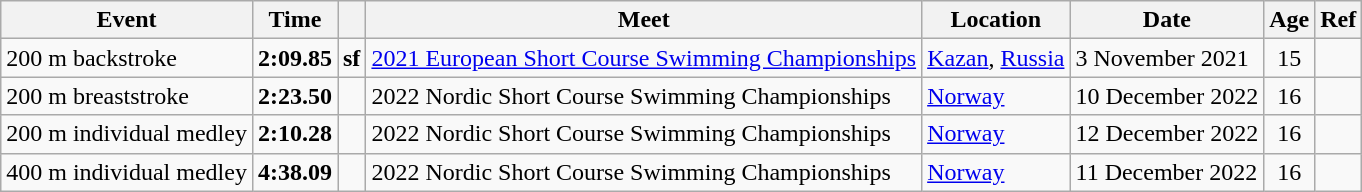<table class="wikitable">
<tr>
<th>Event</th>
<th>Time</th>
<th></th>
<th>Meet</th>
<th>Location</th>
<th>Date</th>
<th>Age</th>
<th>Ref</th>
</tr>
<tr>
<td>200 m backstroke</td>
<td style="text-align:center;"><strong>2:09.85</strong></td>
<td><strong>sf</strong></td>
<td><a href='#'>2021 European Short Course Swimming Championships</a></td>
<td><a href='#'>Kazan</a>, <a href='#'>Russia</a></td>
<td>3 November 2021</td>
<td style="text-align:center;">15</td>
<td style="text-align:center;"></td>
</tr>
<tr>
<td>200 m breaststroke</td>
<td style="text-align:center;"><strong>2:23.50</strong></td>
<td></td>
<td>2022 Nordic Short Course Swimming Championships</td>
<td><a href='#'>Norway</a></td>
<td>10 December 2022</td>
<td style="text-align:center;">16</td>
<td style="text-align:center;"></td>
</tr>
<tr>
<td>200 m individual medley</td>
<td style="text-align:center;"><strong>2:10.28</strong></td>
<td></td>
<td>2022 Nordic Short Course Swimming Championships</td>
<td><a href='#'>Norway</a></td>
<td>12 December 2022</td>
<td style="text-align:center;">16</td>
<td style="text-align:center;"></td>
</tr>
<tr>
<td>400 m individual medley</td>
<td style="text-align:center;"><strong>4:38.09</strong></td>
<td></td>
<td>2022 Nordic Short Course Swimming Championships</td>
<td><a href='#'>Norway</a></td>
<td>11 December 2022</td>
<td style="text-align:center;">16</td>
<td style="text-align:center;"></td>
</tr>
</table>
